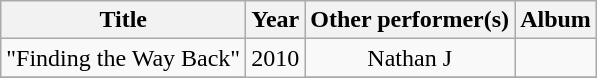<table class="wikitable plainrowheaders" style="text-align:center;">
<tr>
<th scope="col">Title</th>
<th scope="col">Year</th>
<th scope="col">Other performer(s)</th>
<th scope="col">Album</th>
</tr>
<tr>
<td align="left">"Finding the Way Back"</td>
<td rowspan="2">2010</td>
<td>Nathan J</td>
<td></td>
</tr>
<tr>
</tr>
</table>
